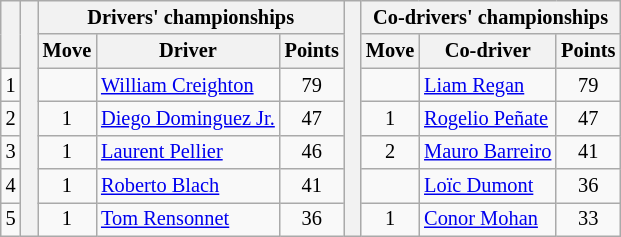<table class="wikitable" style="font-size:85%;">
<tr>
<th rowspan="2"></th>
<th rowspan="7" style="width:5px;"></th>
<th colspan="3">Drivers' championships</th>
<th rowspan="7" style="width:5px;"></th>
<th colspan="3" nowrap>Co-drivers' championships</th>
</tr>
<tr>
<th>Move</th>
<th>Driver</th>
<th>Points</th>
<th>Move</th>
<th>Co-driver</th>
<th>Points</th>
</tr>
<tr>
<td align="center">1</td>
<td align="center"></td>
<td><a href='#'>William Creighton</a></td>
<td align="center">79</td>
<td align="center"></td>
<td><a href='#'>Liam Regan</a></td>
<td align="center">79</td>
</tr>
<tr>
<td align="center">2</td>
<td align="center"> 1</td>
<td><a href='#'>Diego Dominguez Jr.</a></td>
<td align="center">47</td>
<td align="center"> 1</td>
<td><a href='#'>Rogelio Peñate</a></td>
<td align="center">47</td>
</tr>
<tr>
<td align="center">3</td>
<td align="center"> 1</td>
<td><a href='#'>Laurent Pellier</a></td>
<td align="center">46</td>
<td align="center"> 2</td>
<td><a href='#'>Mauro Barreiro</a></td>
<td align="center">41</td>
</tr>
<tr>
<td align="center">4</td>
<td align="center"> 1</td>
<td><a href='#'>Roberto Blach</a></td>
<td align="center">41</td>
<td align="center"></td>
<td><a href='#'>Loïc Dumont</a></td>
<td align="center">36</td>
</tr>
<tr>
<td align="center">5</td>
<td align="center"> 1</td>
<td><a href='#'>Tom Rensonnet</a></td>
<td align="center">36</td>
<td align="center"> 1</td>
<td><a href='#'>Conor Mohan</a></td>
<td align="center">33</td>
</tr>
</table>
